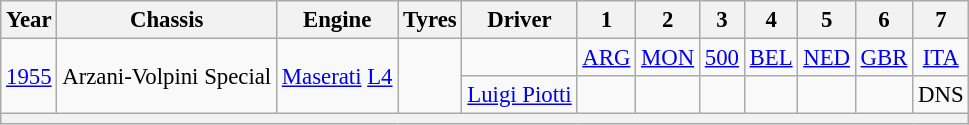<table class="wikitable" style="text-align:center; font-size:95%">
<tr>
<th>Year</th>
<th>Chassis</th>
<th>Engine</th>
<th>Tyres</th>
<th>Driver</th>
<th>1</th>
<th>2</th>
<th>3</th>
<th>4</th>
<th>5</th>
<th>6</th>
<th>7</th>
</tr>
<tr>
<td rowspan="2"><a href='#'>1955</a></td>
<td rowspan="2">Arzani-Volpini Special</td>
<td rowspan="2"><a href='#'>Maserati</a> <a href='#'>L4</a></td>
<td rowspan="2"></td>
<td></td>
<td><a href='#'>ARG</a></td>
<td><a href='#'>MON</a></td>
<td><a href='#'>500</a></td>
<td><a href='#'>BEL</a></td>
<td><a href='#'>NED</a></td>
<td><a href='#'>GBR</a></td>
<td><a href='#'>ITA</a></td>
</tr>
<tr>
<td> <a href='#'>Luigi Piotti</a></td>
<td></td>
<td></td>
<td></td>
<td></td>
<td></td>
<td></td>
<td>DNS</td>
</tr>
<tr>
<th colspan="12"></th>
</tr>
</table>
